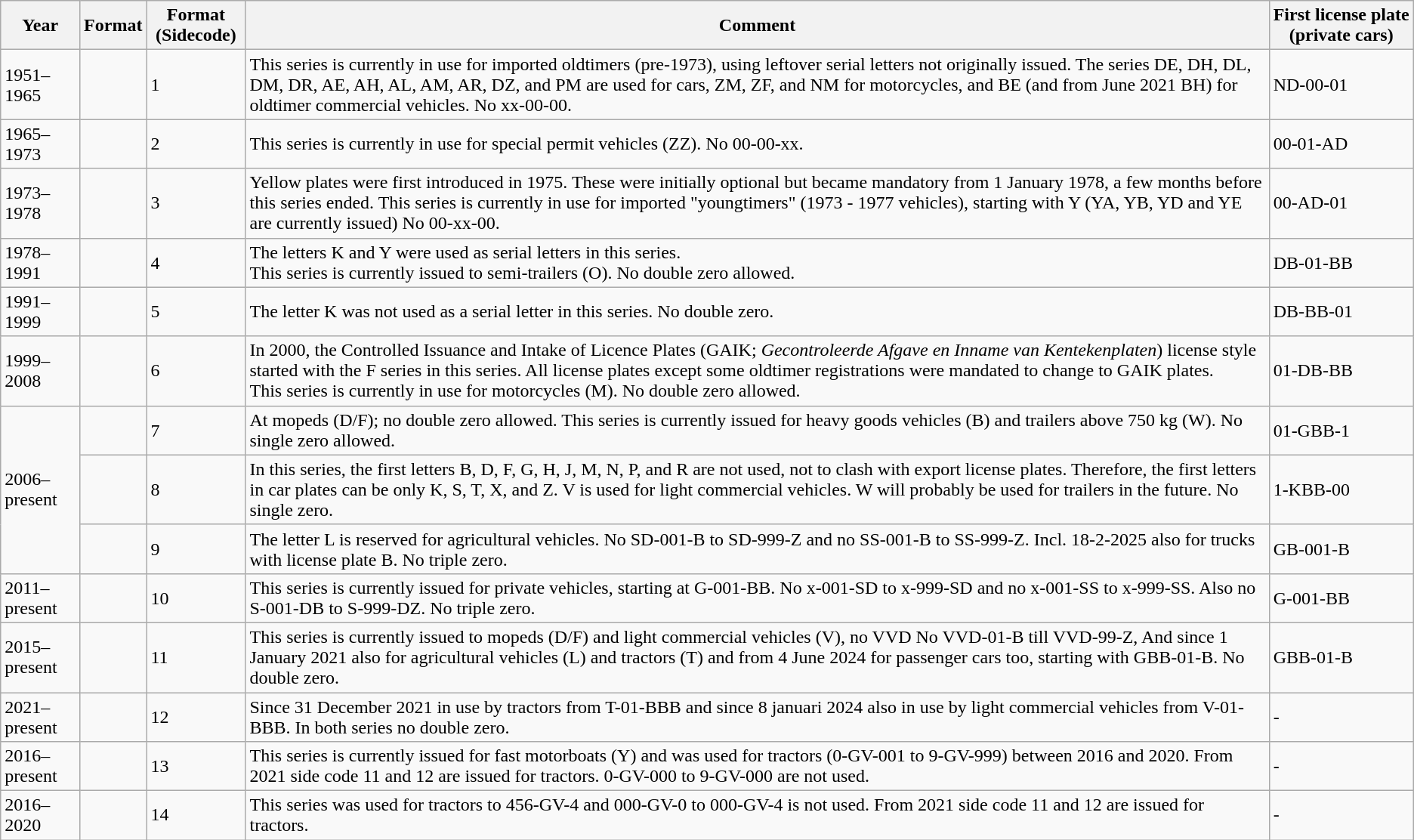<table class="wikitable">
<tr>
<th>Year</th>
<th>Format</th>
<th width="80">Format (Sidecode)</th>
<th>Comment</th>
<th><strong>First license plate (private cars)</strong></th>
</tr>
<tr>
<td>1951–1965</td>
<td></td>
<td>1</td>
<td>This series is currently in use for imported oldtimers (pre-1973), using leftover serial letters not originally issued. The series DE, DH, DL, DM, DR, AE, AH, AL, AM, AR, DZ, and PM are used for cars, ZM, ZF, and NM for motorcycles, and BE (and from June 2021 BH) for oldtimer commercial vehicles. No xx-00-00.</td>
<td>ND-00-01</td>
</tr>
<tr>
<td>1965–1973</td>
<td></td>
<td>2</td>
<td>This series is currently in use for special permit vehicles (ZZ). No 00-00-xx.</td>
<td>00-01-AD</td>
</tr>
<tr>
<td>1973–1978</td>
<td></td>
<td>3</td>
<td>Yellow plates were first introduced in 1975. These were initially optional but became mandatory from 1 January 1978, a few months before this series ended. This series is currently in use for imported "youngtimers" (1973 - 1977 vehicles), starting with Y (YA, YB, YD and YE are currently issued) No 00-xx-00.</td>
<td>00-AD-01</td>
</tr>
<tr>
<td>1978–1991</td>
<td></td>
<td>4</td>
<td>The letters K and Y were used as serial letters in this series.<br>This series is currently issued to semi-trailers (O). No double zero allowed.</td>
<td>DB-01-BB</td>
</tr>
<tr>
<td>1991–1999</td>
<td></td>
<td>5</td>
<td>The letter K was not used as a serial letter in this series. No double zero.</td>
<td>DB-BB-01</td>
</tr>
<tr>
<td>1999–2008</td>
<td></td>
<td>6</td>
<td>In 2000, the Controlled Issuance and Intake of Licence Plates (GAIK; <em>Gecontroleerde Afgave en Inname van Kentekenplaten</em>) license style started with the F series in this series. All license plates except some oldtimer registrations were mandated to change to GAIK plates.<br>This series is currently in use for motorcycles (M). No double zero allowed.</td>
<td>01-DB-BB</td>
</tr>
<tr>
<td rowspan="3">2006–present</td>
<td></td>
<td>7</td>
<td>At mopeds (D/F); no double zero allowed. This series is currently issued for heavy goods vehicles (B) and trailers above 750 kg (W). No single zero allowed.</td>
<td>01-GBB-1</td>
</tr>
<tr>
<td></td>
<td>8</td>
<td>In this series, the first letters B, D, F, G, H, J, M, N, P, and R are not used, not to clash with export license plates. Therefore, the first letters in car plates can be only K, S, T, X, and Z. V is used for light commercial vehicles. W will probably be used for trailers in the future. No single zero.</td>
<td>1-KBB-00</td>
</tr>
<tr>
<td></td>
<td>9</td>
<td>The letter L is reserved for agricultural vehicles. No SD-001-B to SD-999-Z and no SS-001-B to SS-999-Z. Incl. 18-2-2025 also for trucks with license plate B. No triple zero.</td>
<td>GB-001-B</td>
</tr>
<tr>
<td>2011–present</td>
<td></td>
<td>10</td>
<td>This series is currently issued for private vehicles, starting at G-001-BB. No x-001-SD to x-999-SD and no x-001-SS to x-999-SS. Also no S-001-DB to S-999-DZ. No triple zero.</td>
<td>G-001-BB</td>
</tr>
<tr>
<td>2015–present</td>
<td></td>
<td>11</td>
<td>This series is currently issued to mopeds (D/F) and light commercial vehicles (V), no VVD No VVD-01-B till VVD-99-Z, And since 1 January 2021 also for agricultural vehicles (L) and tractors (T) and from 4 June 2024 for passenger cars too, starting with GBB-01-B. No double zero.<br></td>
<td>GBB-01-B</td>
</tr>
<tr>
<td>2021–present</td>
<td></td>
<td>12</td>
<td>Since 31 December 2021 in use by tractors from T-01-BBB and since 8 januari 2024 also in use by light commercial vehicles from V-01-BBB. In both series no double zero.</td>
<td>-</td>
</tr>
<tr>
<td>2016–present</td>
<td></td>
<td>13</td>
<td>This series is currently issued for fast motorboats (Y) and was used for tractors (0-GV-001 to 9-GV-999) between 2016 and 2020. From 2021 side code 11 and 12 are issued for tractors. 0-GV-000 to 9-GV-000 are not used.</td>
<td>-</td>
</tr>
<tr>
<td>2016–2020</td>
<td></td>
<td>14</td>
<td>This series was used for tractors to 456-GV-4 and 000-GV-0 to 000-GV-4 is not used. From 2021 side code 11 and 12 are issued for tractors.</td>
<td>-</td>
</tr>
</table>
